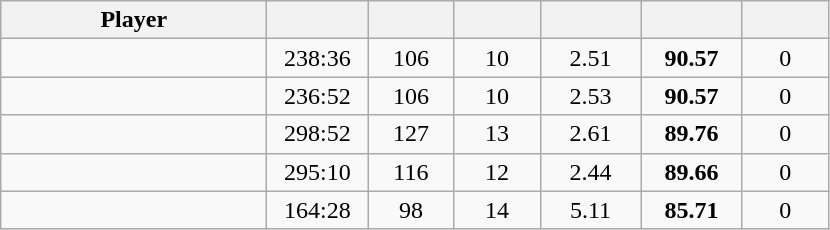<table class="wikitable sortable" style="text-align:center;">
<tr>
<th width="170px">Player</th>
<th width="60px"></th>
<th width="50px"></th>
<th width="50px"></th>
<th width="60px"></th>
<th width="60px"></th>
<th width="50px"></th>
</tr>
<tr>
<td align="left"> </td>
<td>238:36</td>
<td>106</td>
<td>10</td>
<td>2.51</td>
<td><strong>90.57</strong></td>
<td>0</td>
</tr>
<tr>
<td align="left"> </td>
<td>236:52</td>
<td>106</td>
<td>10</td>
<td>2.53</td>
<td><strong>90.57</strong></td>
<td>0</td>
</tr>
<tr>
<td align="left"> </td>
<td>298:52</td>
<td>127</td>
<td>13</td>
<td>2.61</td>
<td><strong>89.76</strong></td>
<td>0</td>
</tr>
<tr>
<td align="left"> </td>
<td>295:10</td>
<td>116</td>
<td>12</td>
<td>2.44</td>
<td><strong>89.66</strong></td>
<td>0</td>
</tr>
<tr>
<td align="left"> </td>
<td>164:28</td>
<td>98</td>
<td>14</td>
<td>5.11</td>
<td><strong>85.71</strong></td>
<td>0</td>
</tr>
</table>
